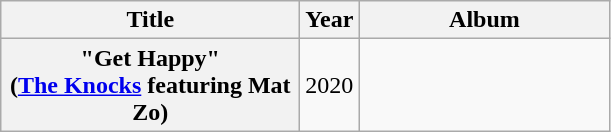<table class="wikitable plainrowheaders" style="text-align:center;">
<tr>
<th scope="col"style="width:12em;">Title</th>
<th scope="col">Year</th>
<th scope="col" style="width:10em;">Album</th>
</tr>
<tr>
<th scope="row">"Get Happy" <br><span>(<a href='#'>The Knocks</a> featuring Mat Zo)</span></th>
<td>2020</td>
<td></td>
</tr>
</table>
